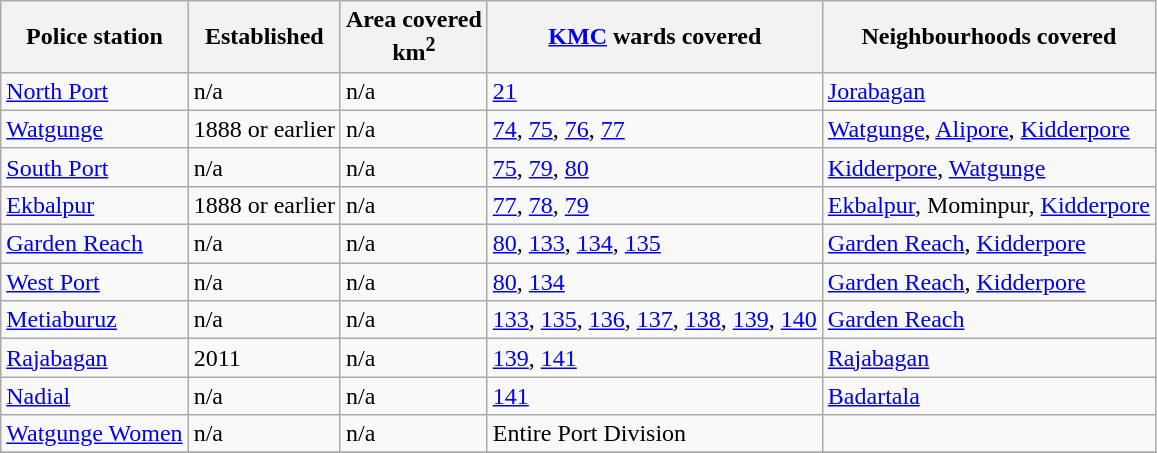<table class="wikitable sortable">
<tr>
<th>Police station</th>
<th>Established</th>
<th>Area covered<br>km<sup>2</sup></th>
<th><a href='#'>KMC</a> wards covered</th>
<th>Neighbourhoods covered</th>
</tr>
<tr>
<td><a href='#'>North Port</a></td>
<td>n/a</td>
<td>n/a</td>
<td><a href='#'>21</a></td>
<td><a href='#'>Jorabagan</a></td>
</tr>
<tr>
<td><a href='#'>Watgunge</a></td>
<td>1888 or earlier</td>
<td>n/a</td>
<td><a href='#'>74</a>, <a href='#'>75</a>, <a href='#'>76</a>, <a href='#'>77</a></td>
<td><a href='#'>Watgunge</a>, <a href='#'>Alipore</a>, <a href='#'>Kidderpore</a></td>
</tr>
<tr>
<td><a href='#'>South Port</a></td>
<td>n/a</td>
<td>n/a</td>
<td><a href='#'>75</a>, <a href='#'>79</a>, <a href='#'>80</a></td>
<td><a href='#'>Kidderpore</a>, <a href='#'>Watgunge</a></td>
</tr>
<tr>
<td><a href='#'>Ekbalpur</a></td>
<td>1888 or earlier</td>
<td>n/a</td>
<td><a href='#'>77</a>, <a href='#'>78</a>, <a href='#'>79</a></td>
<td><a href='#'>Ekbalpur</a>, Mominpur, <a href='#'>Kidderpore</a></td>
</tr>
<tr>
<td><a href='#'>Garden Reach</a></td>
<td>n/a</td>
<td>n/a</td>
<td><a href='#'>80</a>, <a href='#'>133</a>, <a href='#'>134</a>, <a href='#'>135</a></td>
<td><a href='#'>Garden Reach</a>, <a href='#'>Kidderpore</a></td>
</tr>
<tr>
<td><a href='#'>West Port</a></td>
<td>n/a</td>
<td>n/a</td>
<td><a href='#'>80</a>, <a href='#'>134</a></td>
<td><a href='#'>Garden Reach</a>, <a href='#'>Kidderpore</a></td>
</tr>
<tr>
<td><a href='#'>Metiaburuz</a></td>
<td>n/a</td>
<td>n/a</td>
<td><a href='#'>133</a>, <a href='#'>135</a>, <a href='#'>136</a>, <a href='#'>137</a>, <a href='#'>138</a>, <a href='#'>139</a>, <a href='#'>140</a></td>
<td><a href='#'>Garden Reach</a></td>
</tr>
<tr>
<td><a href='#'>Rajabagan</a></td>
<td>2011</td>
<td>n/a</td>
<td><a href='#'>139</a>, <a href='#'>141</a></td>
<td><a href='#'>Rajabagan</a></td>
</tr>
<tr>
<td><a href='#'>Nadial</a></td>
<td>n/a</td>
<td>n/a</td>
<td><a href='#'>141</a></td>
<td><a href='#'>Badartala</a></td>
</tr>
<tr>
<td><a href='#'>Watgunge Women</a></td>
<td>n/a</td>
<td>n/a</td>
<td>Entire Port Division</td>
<td></td>
</tr>
<tr>
</tr>
</table>
